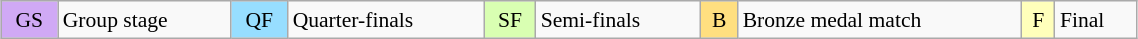<table class="wikitable" style="margin:0.5em auto;font-size:90%;line-height:1.25em" width=60%;>
<tr>
<td style="background-color:#D0A9F5;text-align:center">GS</td>
<td>Group stage</td>
<td style="background-color:#97DEFF;text-align:center">QF</td>
<td>Quarter-finals</td>
<td style="background-color:#D9FFB2;text-align:center">SF</td>
<td>Semi-finals</td>
<td style="background-color:#FFDF80;text-align:center">B</td>
<td>Bronze medal match</td>
<td style="background-color:#FFFFBB;text-align:center">F</td>
<td>Final</td>
</tr>
</table>
